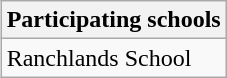<table class="wikitable" align=right>
<tr>
<th>Participating schools</th>
</tr>
<tr>
<td>Ranchlands School</td>
</tr>
</table>
